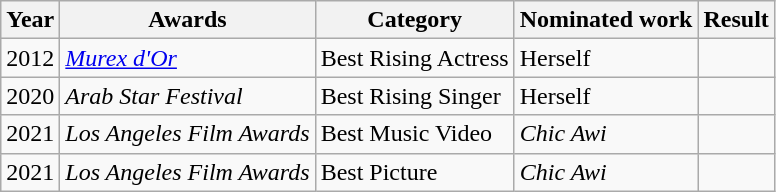<table class="wikitable">
<tr>
<th>Year</th>
<th>Awards</th>
<th>Category</th>
<th>Nominated work</th>
<th>Result</th>
</tr>
<tr>
<td>2012</td>
<td><em><a href='#'>Murex d'Or</a></em></td>
<td>Best Rising Actress</td>
<td>Herself</td>
<td></td>
</tr>
<tr>
<td>2020</td>
<td><em>Arab Star Festival</em></td>
<td>Best Rising Singer</td>
<td>Herself</td>
<td></td>
</tr>
<tr>
<td>2021</td>
<td><em>Los Angeles Film Awards</em></td>
<td>Best Music Video</td>
<td><em>Chic Awi</em></td>
<td></td>
</tr>
<tr>
<td>2021</td>
<td><em>Los Angeles Film Awards</em></td>
<td>Best Picture</td>
<td><em>Chic Awi</em></td>
<td></td>
</tr>
</table>
